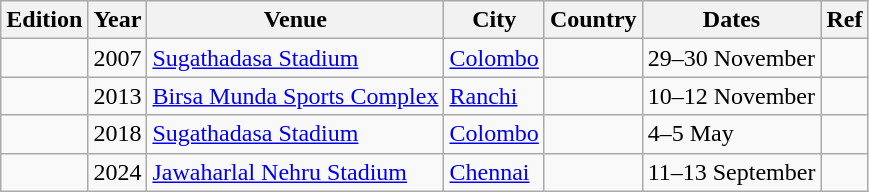<table class=wikitable>
<tr>
<th>Edition</th>
<th>Year</th>
<th>Venue</th>
<th>City</th>
<th>Country</th>
<th>Dates</th>
<th>Ref</th>
</tr>
<tr>
<td></td>
<td>2007</td>
<td><a href='#'>Sugathadasa Stadium</a></td>
<td><a href='#'>Colombo</a></td>
<td></td>
<td>29–30 November</td>
<td></td>
</tr>
<tr>
<td></td>
<td>2013</td>
<td><a href='#'>Birsa Munda Sports Complex</a></td>
<td><a href='#'>Ranchi</a></td>
<td></td>
<td>10–12 November</td>
<td></td>
</tr>
<tr>
<td></td>
<td>2018</td>
<td><a href='#'>Sugathadasa Stadium</a></td>
<td><a href='#'>Colombo</a></td>
<td></td>
<td>4–5 May</td>
<td></td>
</tr>
<tr>
<td><a href='#'></a></td>
<td>2024</td>
<td><a href='#'>Jawaharlal Nehru Stadium</a></td>
<td><a href='#'>Chennai</a></td>
<td></td>
<td>11–13 September</td>
<td></td>
</tr>
</table>
